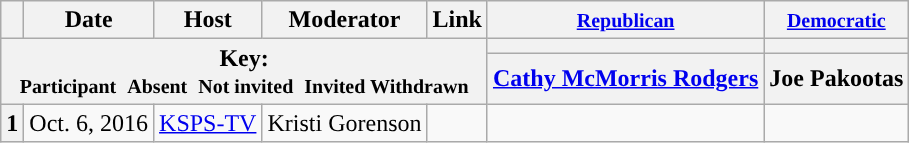<table class="wikitable" style="text-align:center;">
<tr>
<th scope="col"></th>
<th scope="col">Date</th>
<th scope="col">Host</th>
<th scope="col">Moderator</th>
<th scope="col">Link</th>
<th scope="col"><small><a href='#'>Republican</a></small></th>
<th scope="col"><small><a href='#'>Democratic</a></small></th>
</tr>
<tr>
<th colspan="5" rowspan="2">Key:<br> <small>Participant </small>  <small>Absent </small>  <small>Not invited </small>  <small>Invited  Withdrawn</small></th>
<th scope="col" style="background:"></th>
<th scope="col" style="background:"></th>
</tr>
<tr>
<th scope="col"><a href='#'>Cathy McMorris Rodgers</a></th>
<th scope="col">Joe Pakootas</th>
</tr>
<tr>
<th>1</th>
<td style="white-space:nowrap;">Oct. 6, 2016</td>
<td style="white-space:nowrap;"><a href='#'>KSPS-TV</a></td>
<td style="white-space:nowrap;">Kristi Gorenson</td>
<td style="white-space:nowrap;"></td>
<td></td>
<td></td>
</tr>
</table>
